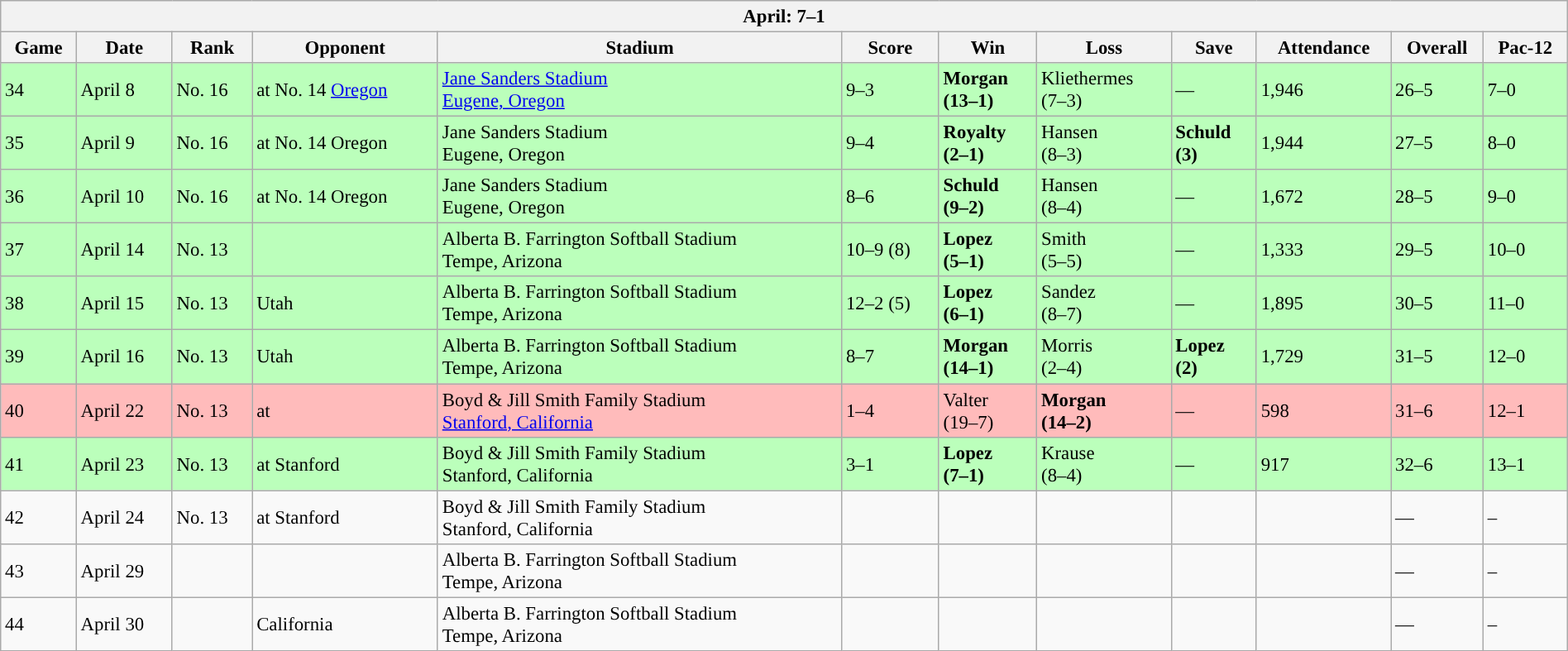<table class="wikitable collapsible" style="margin:auto; font-size:95%; width:100%">
<tr>
<th colspan=12>April: 7–1</th>
</tr>
<tr>
<th>Game</th>
<th>Date</th>
<th>Rank</th>
<th>Opponent</th>
<th>Stadium</th>
<th>Score</th>
<th>Win</th>
<th>Loss</th>
<th>Save</th>
<th>Attendance</th>
<th>Overall</th>
<th>Pac-12</th>
</tr>
<tr style="background:#bfb;">
<td>34</td>
<td>April 8</td>
<td>No. 16</td>
<td>at No. 14 <a href='#'>Oregon</a></td>
<td><a href='#'>Jane Sanders Stadium</a><br><a href='#'>Eugene, Oregon</a></td>
<td>9–3</td>
<td><strong>Morgan<br>(13–1)</strong></td>
<td>Kliethermes<br>(7–3)</td>
<td>—</td>
<td>1,946</td>
<td>26–5</td>
<td>7–0</td>
</tr>
<tr style="background:#bfb;">
<td>35</td>
<td>April 9</td>
<td>No. 16</td>
<td>at No. 14 Oregon</td>
<td>Jane Sanders Stadium<br>Eugene, Oregon</td>
<td>9–4</td>
<td><strong>Royalty<br>(2–1)</strong></td>
<td>Hansen<br>(8–3)</td>
<td><strong>Schuld<br>(3)</strong></td>
<td>1,944</td>
<td>27–5</td>
<td>8–0</td>
</tr>
<tr style="background:#bfb;">
<td>36</td>
<td>April 10</td>
<td>No. 16</td>
<td>at No. 14 Oregon</td>
<td>Jane Sanders Stadium<br>Eugene, Oregon</td>
<td>8–6</td>
<td><strong>Schuld<br>(9–2)</strong></td>
<td>Hansen<br>(8–4)</td>
<td>—</td>
<td>1,672</td>
<td>28–5</td>
<td>9–0</td>
</tr>
<tr style="background:#bfb;">
<td>37</td>
<td>April 14</td>
<td>No. 13</td>
<td></td>
<td>Alberta B. Farrington Softball Stadium<br>Tempe, Arizona</td>
<td>10–9 (8)</td>
<td><strong>Lopez<br>(5–1)</strong></td>
<td>Smith<br>(5–5)</td>
<td>—</td>
<td>1,333</td>
<td>29–5</td>
<td>10–0</td>
</tr>
<tr style="background:#bfb;">
<td>38</td>
<td>April 15</td>
<td>No. 13</td>
<td>Utah</td>
<td>Alberta B. Farrington Softball Stadium<br>Tempe, Arizona</td>
<td>12–2 (5)</td>
<td><strong>Lopez<br>(6–1)</strong></td>
<td>Sandez<br>(8–7)</td>
<td>—</td>
<td>1,895</td>
<td>30–5</td>
<td>11–0</td>
</tr>
<tr style="background:#bfb;">
<td>39</td>
<td>April 16</td>
<td>No. 13</td>
<td>Utah</td>
<td>Alberta B. Farrington Softball Stadium<br>Tempe, Arizona</td>
<td>8–7</td>
<td><strong>Morgan<br>(14–1)</strong></td>
<td>Morris<br>(2–4)</td>
<td><strong>Lopez<br>(2)</strong></td>
<td>1,729</td>
<td>31–5</td>
<td>12–0</td>
</tr>
<tr style="background:#fbb;">
<td>40</td>
<td>April 22</td>
<td>No. 13</td>
<td>at </td>
<td>Boyd & Jill Smith Family Stadium<br><a href='#'>Stanford, California</a></td>
<td>1–4</td>
<td>Valter<br>(19–7)</td>
<td><strong>Morgan<br>(14–2)</strong></td>
<td>—</td>
<td>598</td>
<td>31–6</td>
<td>12–1</td>
</tr>
<tr style="background:#bfb;">
<td>41</td>
<td>April 23</td>
<td>No. 13</td>
<td>at Stanford</td>
<td>Boyd & Jill Smith Family Stadium<br>Stanford, California</td>
<td>3–1</td>
<td><strong>Lopez<br>(7–1)</strong></td>
<td>Krause<br>(8–4)</td>
<td>—</td>
<td>917</td>
<td>32–6</td>
<td>13–1</td>
</tr>
<tr style="background:">
<td>42</td>
<td>April 24</td>
<td>No. 13</td>
<td>at Stanford</td>
<td>Boyd & Jill Smith Family Stadium<br>Stanford, California</td>
<td></td>
<td></td>
<td></td>
<td></td>
<td></td>
<td>—</td>
<td>–</td>
</tr>
<tr style="background:">
<td>43</td>
<td>April 29</td>
<td></td>
<td></td>
<td>Alberta B. Farrington Softball Stadium<br>Tempe, Arizona</td>
<td></td>
<td></td>
<td></td>
<td></td>
<td></td>
<td>—</td>
<td>–</td>
</tr>
<tr style="background:">
<td>44</td>
<td>April 30</td>
<td></td>
<td>California</td>
<td>Alberta B. Farrington Softball Stadium<br>Tempe, Arizona</td>
<td></td>
<td></td>
<td></td>
<td></td>
<td></td>
<td>—</td>
<td>–</td>
</tr>
</table>
